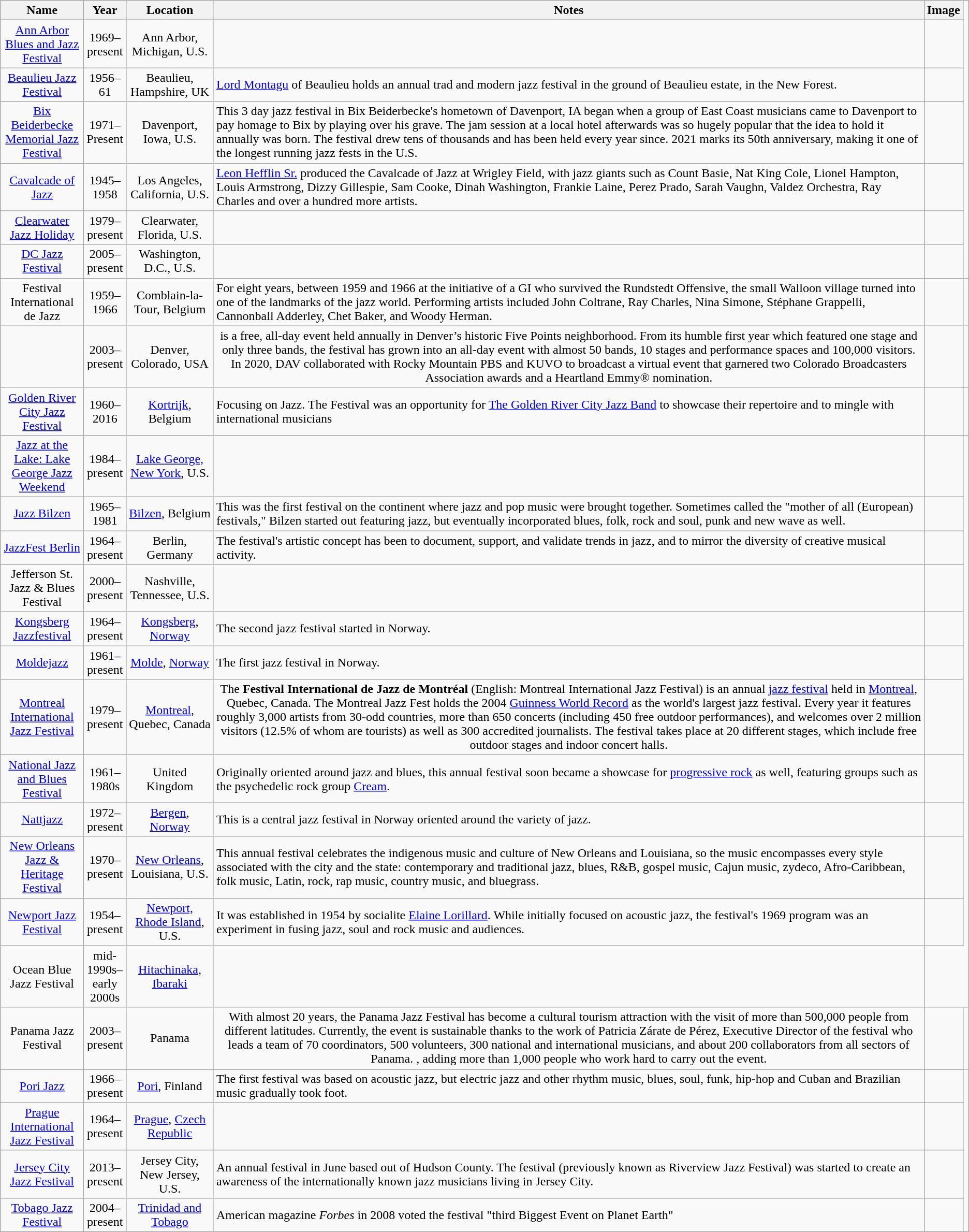<table class="sortable wikitable" style="text-align:center;font-size:100%;">
<tr>
<th style="width:100px;">Name</th>
<th style="width:10px;">Year</th>
<th>Location</th>
<th>Notes</th>
<th>Image</th>
</tr>
<tr>
<td><a href='#'>Ann Arbor Blues and Jazz Festival</a></td>
<td>1969–present</td>
<td>Ann Arbor, Michigan, U.S.</td>
<td style="text-align:left"></td>
<td></td>
</tr>
<tr>
<td><a href='#'>Beaulieu Jazz Festival</a></td>
<td>1956–61</td>
<td>Beaulieu, Hampshire, UK</td>
<td style="text-align:left"><a href='#'>Lord Montagu</a> of Beaulieu holds an annual trad and modern jazz festival in the ground of Beaulieu estate, in the New Forest.</td>
<td></td>
</tr>
<tr>
<td><a href='#'>Bix Beiderbecke Memorial Jazz Festival</a></td>
<td>1971–Present</td>
<td>Davenport, Iowa, U.S.</td>
<td style="text-align:left">This 3 day jazz festival in Bix Beiderbecke's hometown of Davenport, IA began when a group of East Coast musicians came to Davenport to pay homage to Bix by playing over his grave. The jam session at a local hotel afterwards was so hugely popular that the idea to hold it annually was born. The festival drew tens of thousands and has been held every year since. 2021 marks its 50th anniversary, making it one of the longest running jazz fests in the U.S.</td>
<td></td>
</tr>
<tr>
<td><a href='#'>Cavalcade of Jazz</a></td>
<td>1945–1958</td>
<td>Los Angeles, California, U.S.</td>
<td style="text-align:left"><a href='#'>Leon Hefflin Sr.</a> produced the Cavalcade of Jazz at Wrigley Field, with jazz giants such as Count Basie, Nat King Cole, Lionel Hampton, Louis Armstrong, Dizzy Gillespie, Sam Cooke, Dinah Washington, Frankie Laine, Perez Prado, Sarah Vaughn, Valdez Orchestra, Ray Charles and over a hundred more artists.</td>
<td></td>
</tr>
<tr>
</tr>
<tr>
<td><a href='#'>Clearwater Jazz Holiday</a></td>
<td>1979–present</td>
<td>Clearwater, Florida, U.S.</td>
<td style="text-align:left"></td>
<td></td>
</tr>
<tr>
<td><a href='#'>DC Jazz Festival</a></td>
<td>2005–present</td>
<td>Washington, D.C., U.S.</td>
<td style="text-align:left"></td>
<td></td>
</tr>
<tr>
<td>Festival International de Jazz</td>
<td>1959–1966</td>
<td>Comblain-la-Tour, Belgium</td>
<td style="text-align:left">For eight years, between 1959 and 1966 at the initiative of a GI who survived the Rundstedt Offensive, the small Walloon village turned into one of the landmarks of the jazz world. Performing artists included John Coltrane, Ray Charles, Nina Simone, Stéphane Grappelli, Cannonball Adderley, Chet Baker, and Woody Herman.</td>
<td></td>
<td></td>
</tr>
<tr>
<td></td>
<td>2003–present</td>
<td>Denver, Colorado, USA</td>
<td> is a free, all-day event held annually in Denver’s historic Five Points neighborhood. From its humble first year which featured one stage and only three bands, the festival has grown into an all-day event with almost 50 bands, 10 stages and performance spaces and 100,000 visitors. In 2020, DAV collaborated with Rocky Mountain PBS and KUVO to broadcast a virtual event that garnered two Colorado Broadcasters Association awards and a Heartland Emmy® nomination.</td>
<td></td>
<td></td>
</tr>
<tr>
<td><a href='#'>Golden River City Jazz Festival</a></td>
<td>1960–2016</td>
<td><a href='#'>Kortrijk</a>, Belgium</td>
<td style="text-align:left">Focusing on Jazz. The Festival was an opportunity for <a href='#'>The Golden River City Jazz Band</a> to showcase their repertoire and to mingle with international musicians</td>
<td></td>
<td></td>
</tr>
<tr>
<td><a href='#'>Jazz at the Lake: Lake George Jazz Weekend</a></td>
<td>1984–present</td>
<td><a href='#'>Lake George, New York</a>, U.S.</td>
<td style="text-align:left"></td>
<td></td>
</tr>
<tr>
<td><a href='#'>Jazz Bilzen</a></td>
<td>1965–1981</td>
<td><a href='#'>Bilzen</a>, Belgium</td>
<td style="text-align:left">This was the first festival on the continent where jazz and pop music were brought together. Sometimes called the "mother of all (European) festivals," Bilzen started out featuring jazz, but eventually incorporated blues, folk, rock and soul, punk and new wave as well.</td>
<td></td>
</tr>
<tr>
<td><a href='#'>JazzFest Berlin</a></td>
<td>1964–present</td>
<td>Berlin, Germany</td>
<td style="text-align:left">The festival's artistic concept has been to document, support, and validate trends in jazz, and to mirror the diversity of creative musical activity.</td>
<td></td>
</tr>
<tr>
<td>Jefferson St. Jazz & Blues Festival</td>
<td>2000–present</td>
<td>Nashville, Tennessee, U.S.</td>
<td style="text-align:left"></td>
<td></td>
</tr>
<tr>
<td><a href='#'>Kongsberg Jazzfestival</a></td>
<td>1964–present</td>
<td><a href='#'>Kongsberg</a>, <a href='#'>Norway</a></td>
<td style="text-align:left">The second jazz festival started in Norway.</td>
<td></td>
</tr>
<tr>
<td><a href='#'>Moldejazz</a></td>
<td>1961–present</td>
<td><a href='#'>Molde</a>, <a href='#'>Norway</a></td>
<td style="text-align:left">The first jazz festival in Norway.</td>
<td></td>
</tr>
<tr>
<td><a href='#'>Montreal International Jazz Festival</a></td>
<td>1979–present</td>
<td><a href='#'>Montreal</a>, Quebec, Canada</td>
<td>The <strong>Festival International de Jazz de Montréal</strong> (English: Montreal International Jazz Festival) is an annual <a href='#'>jazz festival</a> held in <a href='#'>Montreal</a>, Quebec, Canada. The Montreal Jazz Fest holds the 2004 <a href='#'>Guinness World Record</a> as the world's largest jazz festival. Every year it features roughly 3,000 artists from 30-odd countries, more than 650 concerts (including 450 free outdoor performances), and welcomes over 2 million visitors (12.5% of whom are tourists) as well as 300 accredited journalists. The festival takes place at 20 different stages, which include free outdoor stages and indoor concert halls.</td>
<td></td>
</tr>
<tr>
<td><a href='#'>National Jazz and Blues Festival</a></td>
<td>1961–1980s</td>
<td>United Kingdom</td>
<td style="text-align:left">Originally oriented around jazz and blues, this annual festival soon became a showcase for <a href='#'>progressive rock</a> as well, featuring groups such as the psychedelic rock group <a href='#'>Cream</a>.</td>
<td></td>
</tr>
<tr>
<td><a href='#'>Nattjazz</a></td>
<td>1972–present</td>
<td><a href='#'>Bergen</a>, <a href='#'>Norway</a></td>
<td style="text-align:left">This is a central jazz festival in Norway oriented around the variety of jazz.</td>
<td></td>
</tr>
<tr>
<td><a href='#'>New Orleans Jazz & Heritage Festival</a></td>
<td>1970–present</td>
<td><a href='#'>New Orleans</a>, Louisiana, U.S.</td>
<td style="text-align:left">This annual festival celebrates the indigenous music and culture of New Orleans and Louisiana, so the music encompasses every style associated with the city and the state: contemporary and traditional jazz, blues, R&B, gospel music, Cajun music, zydeco, Afro-Caribbean, folk music, Latin, rock, rap music, country music, and bluegrass.</td>
<td></td>
</tr>
<tr>
<td><a href='#'>Newport Jazz Festival</a></td>
<td>1954–present</td>
<td><a href='#'>Newport, Rhode Island</a>, U.S.</td>
<td style="text-align:left">It was established in 1954 by socialite <a href='#'>Elaine Lorillard</a>. While initially focused on acoustic jazz, the festival's 1969 program was an experiment in fusing jazz, soul and rock music and audiences.</td>
<td></td>
</tr>
<tr>
<td>Ocean Blue Jazz Festival</td>
<td>mid-1990s–early 2000s</td>
<td><a href='#'>Hitachinaka</a>, <a href='#'>Ibaraki</a></td>
<td></td>
</tr>
<tr>
<td>Panama Jazz Festival</td>
<td>2003–present</td>
<td>Panama</td>
<td>With almost 20 years, the Panama Jazz Festival has become a cultural tourism attraction with the visit of more than 500,000 people from different latitudes. Currently, the event is sustainable thanks to the work of Patricia Zárate de Pérez, Executive Director of the festival who leads a team of 70 coordinators, 500 volunteers, 300 national and international musicians, and about 200 collaborators from all sectors of Panama. , adding more than 1,000 people who work hard to carry out the event.</td>
<td></td>
<td></td>
</tr>
<tr>
</tr>
<tr>
<td><a href='#'>Pori Jazz</a></td>
<td>1966–present</td>
<td><a href='#'>Pori</a>, Finland</td>
<td style="text-align:left">The first festival was based on acoustic jazz, but electric jazz and other rhythm music, blues, soul, funk, hip-hop and Cuban and Brazilian music gradually took foot.</td>
<td></td>
</tr>
<tr>
<td><a href='#'>Prague International Jazz Festival</a></td>
<td>1964–present</td>
<td><a href='#'>Prague</a>, <a href='#'>Czech Republic</a></td>
<td style="text-align:left"></td>
<td></td>
</tr>
<tr>
<td><a href='#'>Jersey City Jazz Festival</a></td>
<td>2013–present</td>
<td>Jersey City, New Jersey, U.S.</td>
<td style="text-align:left">An annual festival in June based out of Hudson County.  The festival (previously known as Riverview Jazz Festival) was started to create an awareness of the internationally known jazz musicians living in Jersey City.</td>
<td></td>
</tr>
<tr>
<td><a href='#'>Tobago Jazz Festival</a></td>
<td>2004–present</td>
<td><a href='#'>Trinidad and Tobago</a></td>
<td style="text-align:left">American magazine <em>Forbes</em> in 2008 voted the festival "third Biggest Event on Planet Earth"</td>
<td></td>
</tr>
</table>
